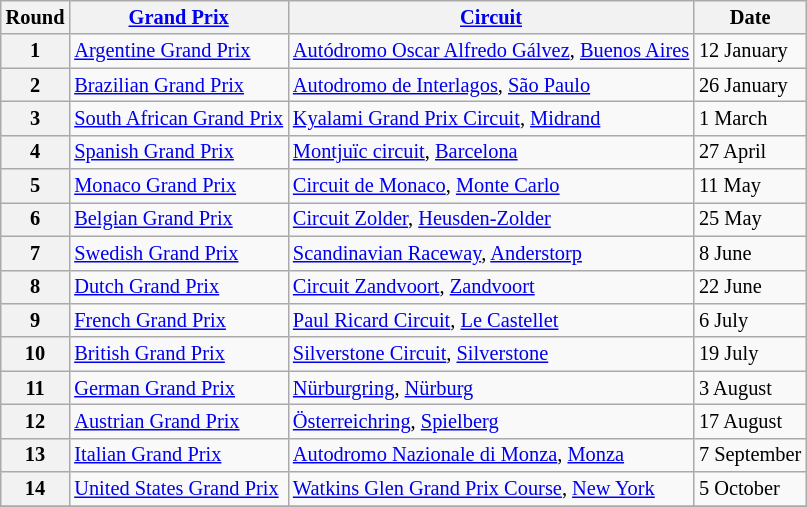<table class="wikitable" style="font-size: 85%;">
<tr>
<th>Round</th>
<th><a href='#'>Grand Prix</a></th>
<th><a href='#'>Circuit</a></th>
<th>Date</th>
</tr>
<tr>
<th>1</th>
<td><a href='#'>Argentine Grand Prix</a></td>
<td> <a href='#'>Autódromo Oscar Alfredo Gálvez</a>, <a href='#'>Buenos Aires</a></td>
<td>12 January</td>
</tr>
<tr>
<th>2</th>
<td><a href='#'>Brazilian Grand Prix</a></td>
<td> <a href='#'>Autodromo de Interlagos</a>, <a href='#'>São Paulo</a></td>
<td>26 January</td>
</tr>
<tr>
<th>3</th>
<td><a href='#'>South African Grand Prix</a></td>
<td> <a href='#'>Kyalami Grand Prix Circuit</a>, <a href='#'>Midrand</a></td>
<td>1 March</td>
</tr>
<tr>
<th>4</th>
<td><a href='#'>Spanish Grand Prix</a></td>
<td> <a href='#'>Montjuïc circuit</a>, <a href='#'>Barcelona</a></td>
<td>27 April</td>
</tr>
<tr>
<th>5</th>
<td><a href='#'>Monaco Grand Prix</a></td>
<td> <a href='#'>Circuit de Monaco</a>, <a href='#'>Monte Carlo</a></td>
<td>11 May</td>
</tr>
<tr>
<th>6</th>
<td><a href='#'>Belgian Grand Prix</a></td>
<td> <a href='#'>Circuit Zolder</a>, <a href='#'>Heusden-Zolder</a></td>
<td>25 May</td>
</tr>
<tr>
<th>7</th>
<td><a href='#'>Swedish Grand Prix</a></td>
<td> <a href='#'>Scandinavian Raceway</a>, <a href='#'>Anderstorp</a></td>
<td>8 June</td>
</tr>
<tr>
<th>8</th>
<td><a href='#'>Dutch Grand Prix</a></td>
<td> <a href='#'>Circuit Zandvoort</a>, <a href='#'>Zandvoort</a></td>
<td>22 June</td>
</tr>
<tr>
<th>9</th>
<td><a href='#'>French Grand Prix</a></td>
<td> <a href='#'>Paul Ricard Circuit</a>, <a href='#'>Le Castellet</a></td>
<td>6 July</td>
</tr>
<tr>
<th>10</th>
<td><a href='#'>British Grand Prix</a></td>
<td> <a href='#'>Silverstone Circuit</a>, <a href='#'>Silverstone</a></td>
<td>19 July</td>
</tr>
<tr>
<th>11</th>
<td><a href='#'>German Grand Prix</a></td>
<td> <a href='#'>Nürburgring</a>, <a href='#'>Nürburg</a></td>
<td>3 August</td>
</tr>
<tr>
<th>12</th>
<td><a href='#'>Austrian Grand Prix</a></td>
<td> <a href='#'>Österreichring</a>, <a href='#'>Spielberg</a></td>
<td>17 August</td>
</tr>
<tr>
<th>13</th>
<td><a href='#'>Italian Grand Prix</a></td>
<td> <a href='#'>Autodromo Nazionale di Monza</a>, <a href='#'>Monza</a></td>
<td>7 September</td>
</tr>
<tr>
<th>14</th>
<td><a href='#'>United States Grand Prix</a></td>
<td> <a href='#'>Watkins Glen Grand Prix Course</a>, <a href='#'>New York</a></td>
<td>5 October</td>
</tr>
<tr>
</tr>
</table>
